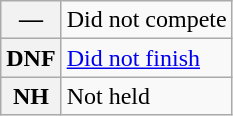<table class="wikitable">
<tr>
<th scope="row">—</th>
<td>Did not compete</td>
</tr>
<tr>
<th scope="row">DNF</th>
<td><a href='#'>Did not finish</a></td>
</tr>
<tr>
<th scope="row">NH</th>
<td>Not held</td>
</tr>
</table>
